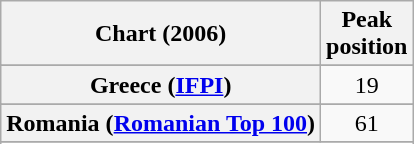<table class="wikitable sortable plainrowheaders" style="text-align:center">
<tr>
<th scope="col">Chart (2006)</th>
<th scope="col">Peak<br>position</th>
</tr>
<tr>
</tr>
<tr>
</tr>
<tr>
</tr>
<tr>
</tr>
<tr>
</tr>
<tr>
<th scope="row">Greece (<a href='#'>IFPI</a>)</th>
<td>19</td>
</tr>
<tr>
</tr>
<tr>
</tr>
<tr>
<th scope="row">Romania (<a href='#'>Romanian Top 100</a>)</th>
<td>61</td>
</tr>
<tr>
</tr>
<tr>
</tr>
<tr>
</tr>
<tr>
</tr>
<tr>
</tr>
<tr>
</tr>
<tr>
</tr>
</table>
